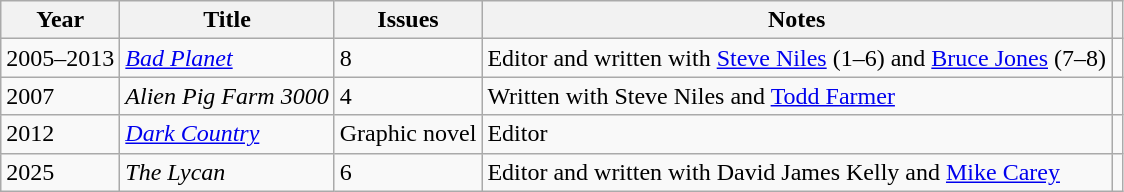<table class="wikitable sortable">
<tr>
<th>Year</th>
<th>Title</th>
<th>Issues</th>
<th>Notes</th>
<th></th>
</tr>
<tr>
<td>2005–2013</td>
<td><em><a href='#'>Bad Planet</a></em></td>
<td>8</td>
<td>Editor and written with <a href='#'>Steve Niles</a> (1–6) and <a href='#'>Bruce Jones</a> (7–8)</td>
<td></td>
</tr>
<tr>
<td>2007</td>
<td><em>Alien Pig Farm 3000</em></td>
<td>4</td>
<td>Written with Steve Niles and <a href='#'>Todd Farmer</a></td>
<td></td>
</tr>
<tr>
<td>2012</td>
<td><em><a href='#'>Dark Country</a></em></td>
<td>Graphic novel</td>
<td>Editor</td>
<td></td>
</tr>
<tr>
<td>2025</td>
<td><em>The Lycan</em></td>
<td>6</td>
<td>Editor and written with David James Kelly and <a href='#'>Mike Carey</a></td>
<td></td>
</tr>
</table>
